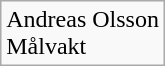<table class="wikitable">
<tr>
<td>Andreas Olsson<br>Målvakt</td>
</tr>
</table>
